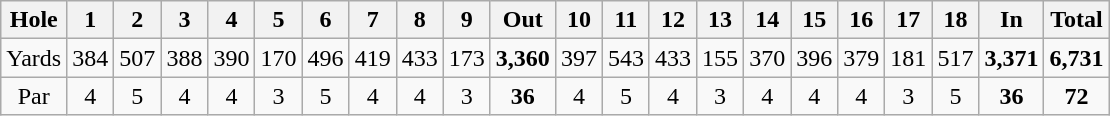<table class="wikitable" style="text-align:center">
<tr>
<th align=left">Hole</th>
<th>1</th>
<th>2</th>
<th>3</th>
<th>4</th>
<th>5</th>
<th>6</th>
<th>7</th>
<th>8</th>
<th>9</th>
<th>Out</th>
<th>10</th>
<th>11</th>
<th>12</th>
<th>13</th>
<th>14</th>
<th>15</th>
<th>16</th>
<th>17</th>
<th>18</th>
<th>In</th>
<th>Total</th>
</tr>
<tr>
<td align="center">Yards</td>
<td>384</td>
<td>507</td>
<td>388</td>
<td>390</td>
<td>170</td>
<td>496</td>
<td>419</td>
<td>433</td>
<td>173</td>
<td><strong>3,360</strong></td>
<td>397</td>
<td>543</td>
<td>433</td>
<td>155</td>
<td>370</td>
<td>396</td>
<td>379</td>
<td>181</td>
<td>517</td>
<td><strong>3,371</strong></td>
<td><strong>6,731</strong></td>
</tr>
<tr the>
<td align="center">Par</td>
<td>4</td>
<td>5</td>
<td>4</td>
<td>4</td>
<td>3</td>
<td>5</td>
<td>4</td>
<td>4</td>
<td>3</td>
<td><strong>36</strong></td>
<td>4</td>
<td>5</td>
<td>4</td>
<td>3</td>
<td>4</td>
<td>4</td>
<td>4</td>
<td>3</td>
<td>5</td>
<td><strong>36</strong></td>
<td><strong>72</strong></td>
</tr>
</table>
